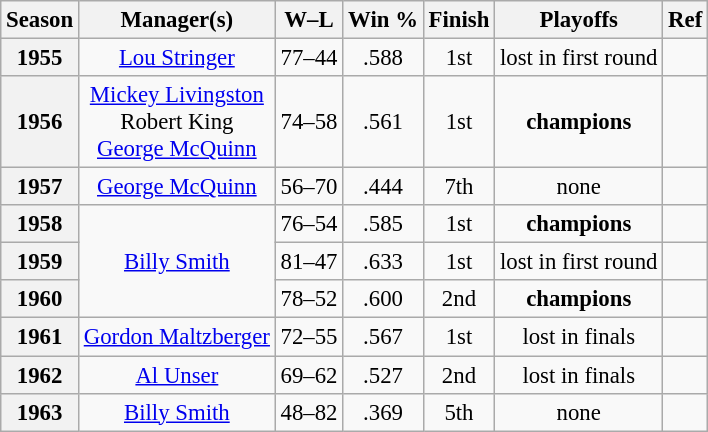<table class="wikitable" style="text-align:center; font-size: 95%;">
<tr>
<th>Season</th>
<th>Manager(s)</th>
<th>W–L</th>
<th>Win %</th>
<th>Finish</th>
<th>Playoffs</th>
<th>Ref</th>
</tr>
<tr>
<th>1955</th>
<td><a href='#'>Lou Stringer</a></td>
<td>77–44</td>
<td>.588</td>
<td>1st</td>
<td>lost in first round</td>
<td></td>
</tr>
<tr>
<th>1956</th>
<td><a href='#'>Mickey Livingston</a><br>Robert King<br><a href='#'>George McQuinn</a></td>
<td>74–58</td>
<td>.561</td>
<td>1st</td>
<td><strong>champions</strong></td>
<td></td>
</tr>
<tr>
<th>1957</th>
<td><a href='#'>George McQuinn</a></td>
<td>56–70</td>
<td>.444</td>
<td>7th</td>
<td>none</td>
<td></td>
</tr>
<tr>
<th>1958</th>
<td rowspan=3><a href='#'>Billy Smith</a></td>
<td>76–54</td>
<td>.585</td>
<td>1st</td>
<td><strong>champions</strong></td>
<td></td>
</tr>
<tr>
<th>1959</th>
<td>81–47</td>
<td>.633</td>
<td>1st</td>
<td>lost in first round</td>
<td></td>
</tr>
<tr>
<th>1960</th>
<td>78–52</td>
<td>.600</td>
<td>2nd</td>
<td><strong>champions</strong></td>
<td></td>
</tr>
<tr>
<th>1961</th>
<td><a href='#'>Gordon Maltzberger</a></td>
<td>72–55</td>
<td>.567</td>
<td>1st</td>
<td>lost in finals</td>
<td></td>
</tr>
<tr>
<th>1962</th>
<td><a href='#'>Al Unser</a></td>
<td>69–62</td>
<td>.527</td>
<td>2nd</td>
<td>lost in finals</td>
<td></td>
</tr>
<tr>
<th>1963</th>
<td><a href='#'>Billy Smith</a></td>
<td>48–82</td>
<td>.369</td>
<td>5th</td>
<td>none</td>
<td></td>
</tr>
</table>
